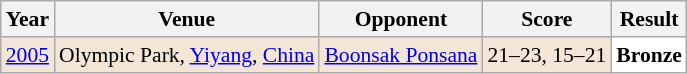<table class="sortable wikitable" style="font-size: 90%;">
<tr>
<th>Year</th>
<th>Venue</th>
<th>Opponent</th>
<th>Score</th>
<th>Result</th>
</tr>
<tr style="background:#F3E6D7">
<td align="center"><a href='#'>2005</a></td>
<td align="left">Olympic Park, <a href='#'>Yiyang</a>, <a href='#'>China</a></td>
<td align="left"> <a href='#'>Boonsak Ponsana</a></td>
<td align="left">21–23, 15–21</td>
<td style="text-align:left; background:white"> <strong>Bronze</strong></td>
</tr>
</table>
